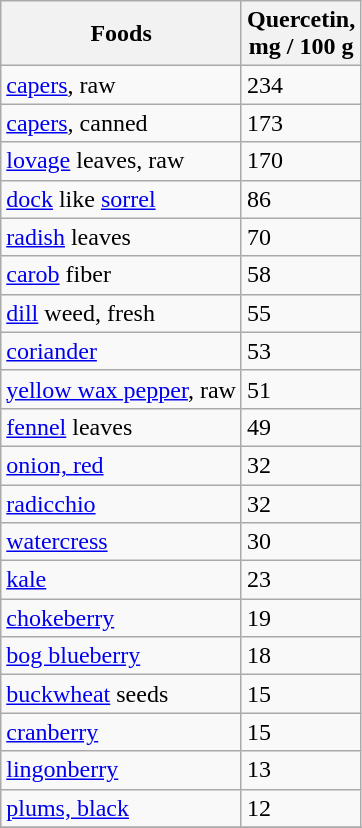<table class="wikitable sortable">
<tr>
<th>Foods</th>
<th data-sort-type="number">Quercetin,<br>mg / 100 g</th>
</tr>
<tr>
<td><a href='#'>capers</a>, raw</td>
<td>234</td>
</tr>
<tr>
<td><a href='#'>capers</a>, canned</td>
<td>173</td>
</tr>
<tr>
<td><a href='#'>lovage</a> leaves, raw</td>
<td>170</td>
</tr>
<tr>
<td><a href='#'>dock</a> like <a href='#'>sorrel</a></td>
<td>86</td>
</tr>
<tr>
<td><a href='#'>radish</a> leaves</td>
<td>70</td>
</tr>
<tr>
<td><a href='#'>carob</a> fiber</td>
<td>58</td>
</tr>
<tr>
<td><a href='#'>dill</a> weed, fresh</td>
<td>55</td>
</tr>
<tr>
<td><a href='#'>coriander</a></td>
<td>53</td>
</tr>
<tr>
<td><a href='#'>yellow wax pepper</a>, raw</td>
<td>51</td>
</tr>
<tr>
<td><a href='#'>fennel</a> leaves</td>
<td>49</td>
</tr>
<tr>
<td><a href='#'>onion, red</a></td>
<td>32</td>
</tr>
<tr>
<td><a href='#'>radicchio</a></td>
<td>32</td>
</tr>
<tr>
<td><a href='#'>watercress</a></td>
<td>30</td>
</tr>
<tr>
<td><a href='#'>kale</a></td>
<td>23</td>
</tr>
<tr>
<td><a href='#'>chokeberry</a></td>
<td>19</td>
</tr>
<tr>
<td><a href='#'>bog blueberry</a></td>
<td>18</td>
</tr>
<tr>
<td><a href='#'>buckwheat</a> seeds</td>
<td>15</td>
</tr>
<tr>
<td><a href='#'>cranberry</a></td>
<td>15</td>
</tr>
<tr>
<td><a href='#'>lingonberry</a></td>
<td>13</td>
</tr>
<tr>
<td><a href='#'>plums, black</a></td>
<td>12</td>
</tr>
<tr>
</tr>
</table>
